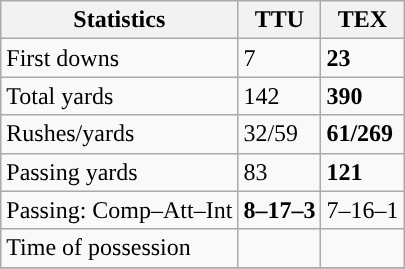<table class="wikitable" style="float: left;">
<tr>
<th>Statistics</th>
<th>TTU</th>
<th>TEX</th>
</tr>
<tr>
<td>First downs</td>
<td>7</td>
<td><strong>23</strong></td>
</tr>
<tr>
<td>Total yards</td>
<td>142</td>
<td><strong>390</strong></td>
</tr>
<tr>
<td>Rushes/yards</td>
<td>32/59</td>
<td><strong>61/269</strong></td>
</tr>
<tr>
<td>Passing yards</td>
<td>83</td>
<td><strong>121</strong></td>
</tr>
<tr>
<td>Passing: Comp–Att–Int</td>
<td><strong>8–17–3</strong></td>
<td>7–16–1</td>
</tr>
<tr>
<td>Time of possession</td>
<td></td>
<td></td>
</tr>
<tr>
</tr>
</table>
